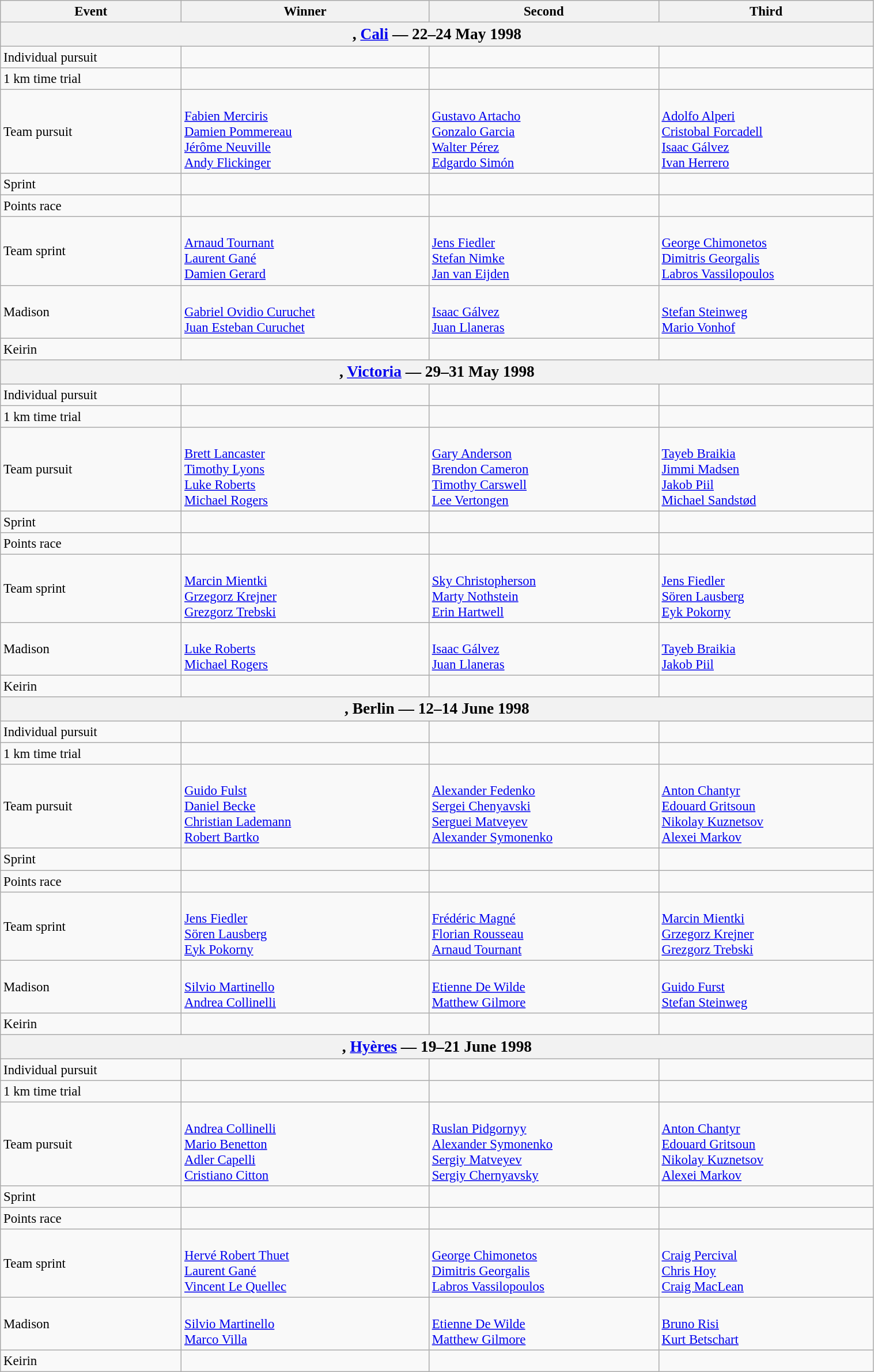<table class=wikitable style="font-size:95%" width="80%">
<tr>
<th>Event</th>
<th>Winner</th>
<th>Second</th>
<th>Third</th>
</tr>
<tr>
<th colspan=4><big>, <a href='#'>Cali</a> — 22–24 May 1998</big></th>
</tr>
<tr>
<td>Individual pursuit</td>
<td></td>
<td></td>
<td></td>
</tr>
<tr>
<td>1 km time trial</td>
<td></td>
<td></td>
<td></td>
</tr>
<tr>
<td>Team pursuit</td>
<td><br> <a href='#'>Fabien Merciris</a> <br> <a href='#'>Damien Pommereau</a> <br> <a href='#'>Jérôme Neuville</a> <br> <a href='#'>Andy Flickinger</a></td>
<td><br> <a href='#'>Gustavo Artacho</a> <br> <a href='#'>Gonzalo Garcia</a> <br> <a href='#'>Walter Pérez</a> <br> <a href='#'>Edgardo Simón</a></td>
<td><br> <a href='#'>Adolfo Alperi</a> <br> <a href='#'>Cristobal Forcadell</a> <br> <a href='#'>Isaac Gálvez</a> <br> <a href='#'>Ivan Herrero</a></td>
</tr>
<tr>
<td>Sprint</td>
<td></td>
<td></td>
<td></td>
</tr>
<tr>
<td>Points race</td>
<td></td>
<td></td>
<td></td>
</tr>
<tr>
<td>Team sprint</td>
<td><br> <a href='#'>Arnaud Tournant</a> <br> <a href='#'>Laurent Gané</a> <br> <a href='#'>Damien Gerard</a></td>
<td><br> <a href='#'>Jens Fiedler</a> <br> <a href='#'>Stefan Nimke</a> <br> <a href='#'>Jan van Eijden</a></td>
<td> <br> <a href='#'>George Chimonetos</a> <br> <a href='#'>Dimitris Georgalis</a> <br> <a href='#'>Labros Vassilopoulos</a></td>
</tr>
<tr>
<td>Madison</td>
<td><br> <a href='#'>Gabriel Ovidio Curuchet</a> <br> <a href='#'>Juan Esteban Curuchet</a></td>
<td><br> <a href='#'>Isaac Gálvez</a> <br> <a href='#'>Juan Llaneras</a></td>
<td><br> <a href='#'>Stefan Steinweg</a> <br> <a href='#'>Mario Vonhof</a></td>
</tr>
<tr>
<td>Keirin</td>
<td></td>
<td></td>
<td></td>
</tr>
<tr>
<th colspan=4><big>, <a href='#'>Victoria</a> — 29–31 May 1998</big></th>
</tr>
<tr>
<td>Individual pursuit</td>
<td></td>
<td></td>
<td></td>
</tr>
<tr>
<td>1 km time trial</td>
<td></td>
<td></td>
<td></td>
</tr>
<tr>
<td>Team pursuit</td>
<td><br> <a href='#'>Brett Lancaster</a> <br> <a href='#'>Timothy Lyons</a> <br> <a href='#'>Luke Roberts</a> <br> <a href='#'>Michael Rogers</a></td>
<td><br> <a href='#'>Gary Anderson</a> <br> <a href='#'>Brendon Cameron</a> <br> <a href='#'>Timothy Carswell</a> <br> <a href='#'>Lee Vertongen</a></td>
<td><br> <a href='#'>Tayeb Braikia</a> <br> <a href='#'>Jimmi Madsen</a> <br> <a href='#'>Jakob Piil</a> <br> <a href='#'>Michael Sandstød</a></td>
</tr>
<tr>
<td>Sprint</td>
<td></td>
<td></td>
<td></td>
</tr>
<tr>
<td>Points race</td>
<td></td>
<td></td>
<td></td>
</tr>
<tr>
<td>Team sprint</td>
<td><br> <a href='#'>Marcin Mientki</a> <br> <a href='#'>Grzegorz Krejner</a> <br> <a href='#'>Grezgorz Trebski</a></td>
<td><br> <a href='#'>Sky Christopherson</a> <br> <a href='#'>Marty Nothstein</a> <br> <a href='#'>Erin Hartwell</a></td>
<td><br> <a href='#'>Jens Fiedler</a> <br> <a href='#'>Sören Lausberg</a> <br> <a href='#'>Eyk Pokorny</a></td>
</tr>
<tr>
<td>Madison</td>
<td><br> <a href='#'>Luke Roberts</a> <br> <a href='#'>Michael Rogers</a></td>
<td><br> <a href='#'>Isaac Gálvez</a> <br> <a href='#'>Juan Llaneras</a></td>
<td><br> <a href='#'>Tayeb Braikia</a> <br> <a href='#'>Jakob Piil</a></td>
</tr>
<tr>
<td>Keirin</td>
<td></td>
<td></td>
<td></td>
</tr>
<tr>
<th colspan=4><big>, Berlin — 12–14 June 1998</big></th>
</tr>
<tr>
<td>Individual pursuit</td>
<td></td>
<td></td>
<td></td>
</tr>
<tr>
<td>1 km time trial</td>
<td></td>
<td></td>
<td></td>
</tr>
<tr>
<td>Team pursuit</td>
<td><br> <a href='#'>Guido Fulst</a> <br> <a href='#'>Daniel Becke</a> <br> <a href='#'>Christian Lademann</a> <br> <a href='#'>Robert Bartko</a></td>
<td><br> <a href='#'>Alexander Fedenko</a> <br> <a href='#'>Sergei Chenyavski</a> <br> <a href='#'>Serguei Matveyev</a> <br> <a href='#'>Alexander Symonenko</a></td>
<td><br> <a href='#'>Anton Chantyr</a> <br> <a href='#'>Edouard Gritsoun</a> <br> <a href='#'>Nikolay Kuznetsov</a> <br> <a href='#'>Alexei Markov</a></td>
</tr>
<tr>
<td>Sprint</td>
<td></td>
<td></td>
<td></td>
</tr>
<tr>
<td>Points race</td>
<td></td>
<td></td>
<td></td>
</tr>
<tr>
<td>Team sprint</td>
<td><br> <a href='#'>Jens Fiedler</a> <br> <a href='#'>Sören Lausberg</a> <br> <a href='#'>Eyk Pokorny</a></td>
<td> <br> <a href='#'>Frédéric Magné</a> <br> <a href='#'>Florian Rousseau</a> <br> <a href='#'>Arnaud Tournant</a></td>
<td><br> <a href='#'>Marcin Mientki</a> <br> <a href='#'>Grzegorz Krejner</a> <br> <a href='#'>Grezgorz Trebski</a></td>
</tr>
<tr>
<td>Madison</td>
<td><br> <a href='#'>Silvio Martinello</a> <br> <a href='#'>Andrea Collinelli</a></td>
<td><br> <a href='#'>Etienne De Wilde</a> <br> <a href='#'>Matthew Gilmore</a></td>
<td><br> <a href='#'>Guido Furst</a> <br> <a href='#'>Stefan Steinweg</a></td>
</tr>
<tr>
<td>Keirin</td>
<td></td>
<td></td>
<td></td>
</tr>
<tr>
<th colspan=4><big>, <a href='#'>Hyères</a> — 19–21 June 1998</big></th>
</tr>
<tr>
<td>Individual pursuit</td>
<td></td>
<td></td>
<td></td>
</tr>
<tr>
<td>1 km time trial</td>
<td></td>
<td></td>
<td></td>
</tr>
<tr>
<td>Team pursuit</td>
<td><br> <a href='#'>Andrea Collinelli</a> <br> <a href='#'>Mario Benetton</a> <br> <a href='#'>Adler Capelli</a> <br> <a href='#'>Cristiano Citton</a></td>
<td><br> <a href='#'>Ruslan Pidgornyy</a> <br> <a href='#'>Alexander Symonenko</a> <br> <a href='#'>Sergiy Matveyev</a> <br> <a href='#'>Sergiy Chernyavsky</a></td>
<td><br> <a href='#'>Anton Chantyr</a> <br> <a href='#'>Edouard Gritsoun</a> <br> <a href='#'>Nikolay Kuznetsov</a> <br> <a href='#'>Alexei Markov</a></td>
</tr>
<tr>
<td>Sprint</td>
<td></td>
<td></td>
<td></td>
</tr>
<tr>
<td>Points race</td>
<td></td>
<td></td>
<td></td>
</tr>
<tr>
<td>Team sprint</td>
<td><br> <a href='#'>Hervé Robert Thuet</a> <br> <a href='#'>Laurent Gané</a> <br> <a href='#'>Vincent Le Quellec</a></td>
<td> <br> <a href='#'>George Chimonetos</a> <br> <a href='#'>Dimitris Georgalis</a> <br> <a href='#'>Labros Vassilopoulos</a></td>
<td><br> <a href='#'>Craig Percival</a> <br> <a href='#'>Chris Hoy</a> <br> <a href='#'>Craig MacLean</a></td>
</tr>
<tr>
<td>Madison</td>
<td><br> <a href='#'>Silvio Martinello</a> <br> <a href='#'>Marco Villa</a></td>
<td><br> <a href='#'>Etienne De Wilde</a> <br> <a href='#'>Matthew Gilmore</a></td>
<td><br> <a href='#'>Bruno Risi</a> <br> <a href='#'>Kurt Betschart</a></td>
</tr>
<tr>
<td>Keirin</td>
<td></td>
<td></td>
<td></td>
</tr>
</table>
